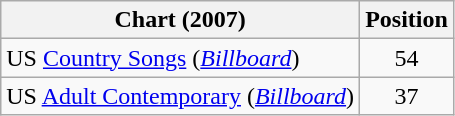<table class="wikitable sortable">
<tr>
<th scope="col">Chart (2007)</th>
<th scope="col">Position</th>
</tr>
<tr>
<td>US <a href='#'>Country Songs</a> (<em><a href='#'>Billboard</a></em>)</td>
<td align="center">54</td>
</tr>
<tr>
<td>US <a href='#'>Adult Contemporary</a> (<em><a href='#'>Billboard</a></em>)</td>
<td align="center">37</td>
</tr>
</table>
